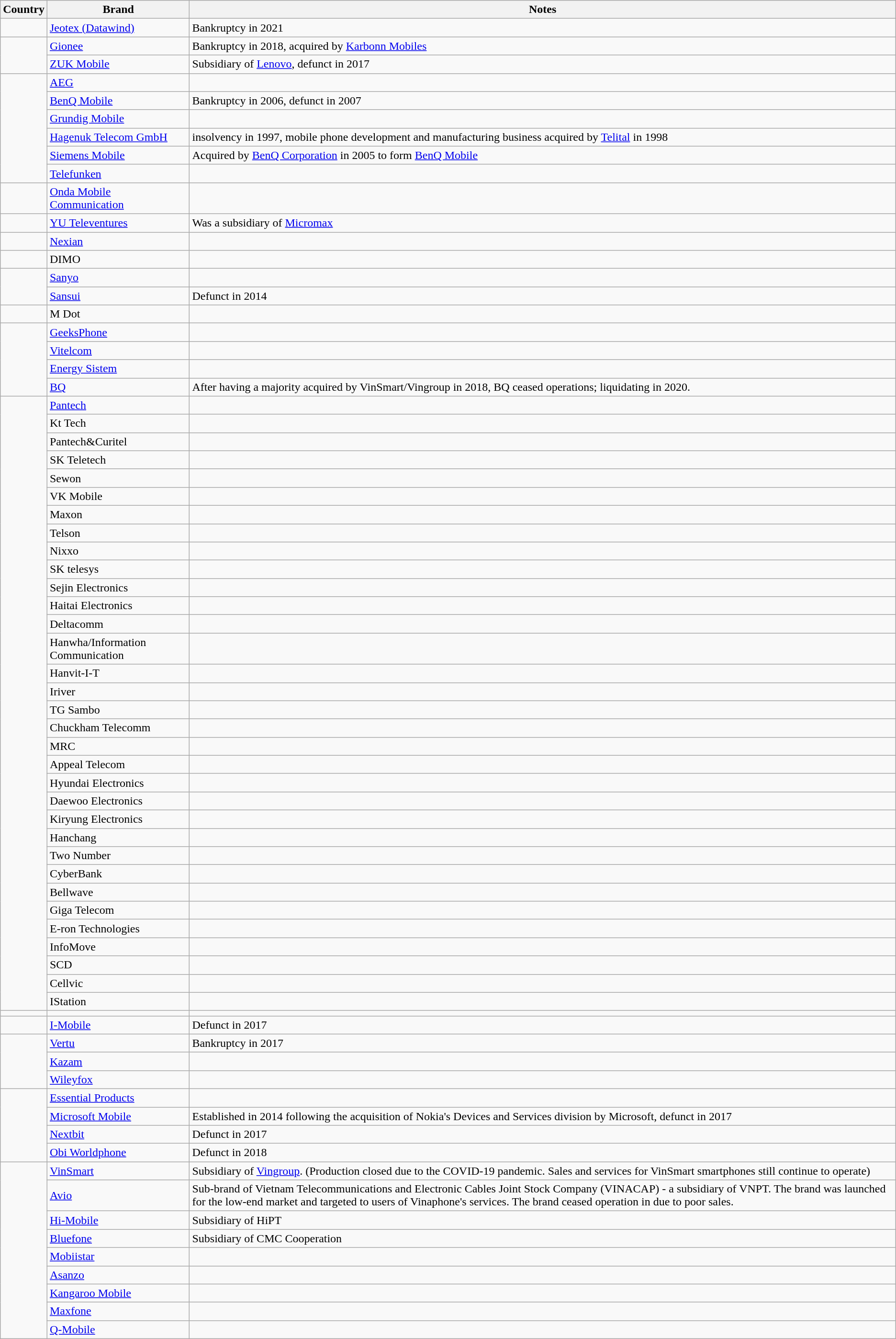<table class="wikitable">
<tr>
<th>Country</th>
<th>Brand</th>
<th>Notes</th>
</tr>
<tr>
<td></td>
<td><a href='#'>Jeotex (Datawind)</a></td>
<td>Bankruptcy in 2021</td>
</tr>
<tr>
<td rowspan="2"></td>
<td><a href='#'>Gionee</a></td>
<td>Bankruptcy in 2018, acquired by <a href='#'>Karbonn Mobiles</a></td>
</tr>
<tr>
<td><a href='#'>ZUK Mobile</a></td>
<td>Subsidiary of <a href='#'>Lenovo</a>, defunct in 2017</td>
</tr>
<tr>
<td rowspan=6></td>
<td><a href='#'>AEG</a></td>
<td></td>
</tr>
<tr>
<td><a href='#'>BenQ Mobile</a></td>
<td>Bankruptcy in 2006, defunct in 2007</td>
</tr>
<tr>
<td><a href='#'>Grundig Mobile</a></td>
<td></td>
</tr>
<tr>
<td><a href='#'>Hagenuk Telecom GmbH</a></td>
<td> insolvency in 1997, mobile phone development and manufacturing business acquired by <a href='#'>Telital</a> in 1998</td>
</tr>
<tr>
<td><a href='#'>Siemens Mobile</a></td>
<td>Acquired by <a href='#'>BenQ Corporation</a> in 2005 to form <a href='#'>BenQ Mobile</a></td>
</tr>
<tr>
<td><a href='#'>Telefunken</a></td>
<td></td>
</tr>
<tr>
<td></td>
<td><a href='#'>Onda Mobile Communication</a></td>
<td></td>
</tr>
<tr>
<td></td>
<td><a href='#'>YU Televentures</a></td>
<td>Was a subsidiary of <a href='#'>Micromax</a></td>
</tr>
<tr>
<td></td>
<td><a href='#'>Nexian</a></td>
<td></td>
</tr>
<tr>
<td rowspan="1"></td>
<td>DIMO</td>
</tr>
<tr>
<td rowspan=2></td>
<td><a href='#'>Sanyo</a></td>
<td></td>
</tr>
<tr>
<td><a href='#'>Sansui</a></td>
<td>Defunct in 2014</td>
</tr>
<tr>
<td></td>
<td>M Dot</td>
<td></td>
</tr>
<tr>
<td rowspan="4"></td>
<td><a href='#'>GeeksPhone</a></td>
<td></td>
</tr>
<tr>
<td><a href='#'>Vitelcom</a></td>
<td></td>
</tr>
<tr>
<td><a href='#'>Energy Sistem</a></td>
<td></td>
</tr>
<tr>
<td><a href='#'>BQ</a></td>
<td>After having a majority acquired by VinSmart/Vingroup in 2018, BQ ceased operations; liquidating in 2020.</td>
</tr>
<tr>
<td rowspan="33"></td>
<td><a href='#'>Pantech</a></td>
<td></td>
</tr>
<tr>
<td>Kt Tech</td>
<td></td>
</tr>
<tr>
<td>Pantech&Curitel</td>
<td></td>
</tr>
<tr>
<td>SK Teletech</td>
<td></td>
</tr>
<tr>
<td>Sewon</td>
<td></td>
</tr>
<tr>
<td>VK Mobile</td>
<td></td>
</tr>
<tr>
<td>Maxon</td>
<td></td>
</tr>
<tr>
<td>Telson</td>
<td></td>
</tr>
<tr>
<td>Nixxo</td>
<td></td>
</tr>
<tr>
<td>SK telesys</td>
<td></td>
</tr>
<tr>
<td>Sejin Electronics</td>
<td></td>
</tr>
<tr>
<td>Haitai Electronics</td>
<td></td>
</tr>
<tr>
<td>Deltacomm</td>
<td></td>
</tr>
<tr>
<td>Hanwha/Information Communication</td>
<td></td>
</tr>
<tr>
<td>Hanvit-I-T</td>
<td></td>
</tr>
<tr>
<td>Iriver</td>
<td></td>
</tr>
<tr>
<td>TG Sambo</td>
<td></td>
</tr>
<tr>
<td>Chuckham Telecomm</td>
<td></td>
</tr>
<tr>
<td>MRC</td>
<td></td>
</tr>
<tr>
<td>Appeal Telecom</td>
<td></td>
</tr>
<tr>
<td>Hyundai Electronics</td>
<td></td>
</tr>
<tr>
<td>Daewoo Electronics</td>
<td></td>
</tr>
<tr>
<td>Kiryung Electronics</td>
<td></td>
</tr>
<tr>
<td>Hanchang</td>
<td></td>
</tr>
<tr>
<td>Two Number</td>
<td></td>
</tr>
<tr>
<td>CyberBank</td>
<td></td>
</tr>
<tr>
<td>Bellwave</td>
<td></td>
</tr>
<tr>
<td>Giga Telecom</td>
<td></td>
</tr>
<tr>
<td>E-ron Technologies</td>
<td></td>
</tr>
<tr>
<td>InfoMove</td>
<td></td>
</tr>
<tr>
<td>SCD</td>
<td></td>
</tr>
<tr>
<td>Cellvic</td>
<td></td>
</tr>
<tr>
<td>IStation</td>
<td></td>
</tr>
<tr>
<td></td>
<td></td>
<td></td>
</tr>
<tr>
<td></td>
<td><a href='#'>I-Mobile</a></td>
<td>Defunct in 2017</td>
</tr>
<tr>
<td rowspan=3></td>
<td><a href='#'>Vertu</a></td>
<td>Bankruptcy in 2017</td>
</tr>
<tr>
<td><a href='#'>Kazam</a></td>
<td></td>
</tr>
<tr>
<td><a href='#'>Wileyfox</a></td>
<td></td>
</tr>
<tr>
<td rowspan=4></td>
<td><a href='#'>Essential Products</a></td>
<td></td>
</tr>
<tr>
<td><a href='#'>Microsoft Mobile</a></td>
<td>Established in 2014 following the acquisition of Nokia's Devices and Services division by Microsoft, defunct in 2017</td>
</tr>
<tr>
<td><a href='#'>Nextbit</a></td>
<td>Defunct in 2017</td>
</tr>
<tr>
<td><a href='#'>Obi Worldphone</a></td>
<td>Defunct in 2018</td>
</tr>
<tr>
<td rowspan=9></td>
<td><a href='#'>VinSmart</a></td>
<td>Subsidiary of <a href='#'>Vingroup</a>. (Production closed due to the COVID-19 pandemic. Sales and services for VinSmart smartphones still continue to operate)</td>
</tr>
<tr>
<td><a href='#'>Avio</a></td>
<td>Sub-brand of Vietnam Telecommunications and Electronic Cables Joint Stock Company (VINACAP) - a subsidiary of VNPT. The brand was launched for the low-end market and targeted to users of Vinaphone's services. The brand ceased operation in  due to poor sales.</td>
</tr>
<tr>
<td><a href='#'>Hi-Mobile</a></td>
<td>Subsidiary of HiPT</td>
</tr>
<tr>
<td><a href='#'>Bluefone</a></td>
<td>Subsidiary of CMC Cooperation</td>
</tr>
<tr>
<td><a href='#'>Mobiistar</a></td>
<td></td>
</tr>
<tr>
<td><a href='#'>Asanzo</a></td>
<td></td>
</tr>
<tr>
<td><a href='#'>Kangaroo Mobile</a></td>
<td></td>
</tr>
<tr>
<td><a href='#'>Maxfone</a></td>
<td></td>
</tr>
<tr>
<td><a href='#'>Q-Mobile</a></td>
<td></td>
</tr>
</table>
